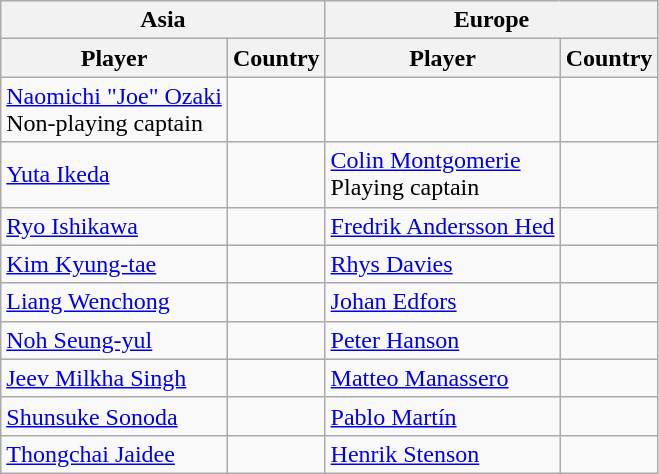<table class="wikitable">
<tr>
<th colspan=2>Asia</th>
<th colspan=2>Europe</th>
</tr>
<tr>
<th>Player</th>
<th>Country</th>
<th>Player</th>
<th>Country</th>
</tr>
<tr>
<td><a href='#'>Naomichi "Joe" Ozaki</a><br>Non-playing captain</td>
<td></td>
<td></td>
<td></td>
</tr>
<tr>
<td><a href='#'>Yuta Ikeda</a></td>
<td></td>
<td><a href='#'>Colin Montgomerie</a><br>Playing captain</td>
<td></td>
</tr>
<tr>
<td><a href='#'>Ryo Ishikawa</a></td>
<td></td>
<td><a href='#'>Fredrik Andersson Hed</a></td>
<td></td>
</tr>
<tr>
<td><a href='#'>Kim Kyung-tae</a></td>
<td></td>
<td><a href='#'>Rhys Davies</a></td>
<td></td>
</tr>
<tr>
<td><a href='#'>Liang Wenchong</a></td>
<td></td>
<td><a href='#'>Johan Edfors</a></td>
<td></td>
</tr>
<tr>
<td><a href='#'>Noh Seung-yul</a></td>
<td></td>
<td><a href='#'>Peter Hanson</a></td>
<td></td>
</tr>
<tr>
<td><a href='#'>Jeev Milkha Singh</a></td>
<td></td>
<td><a href='#'>Matteo Manassero</a></td>
<td></td>
</tr>
<tr>
<td><a href='#'>Shunsuke Sonoda</a></td>
<td></td>
<td><a href='#'>Pablo Martín</a></td>
<td></td>
</tr>
<tr>
<td><a href='#'>Thongchai Jaidee</a></td>
<td></td>
<td><a href='#'>Henrik Stenson</a></td>
<td></td>
</tr>
</table>
